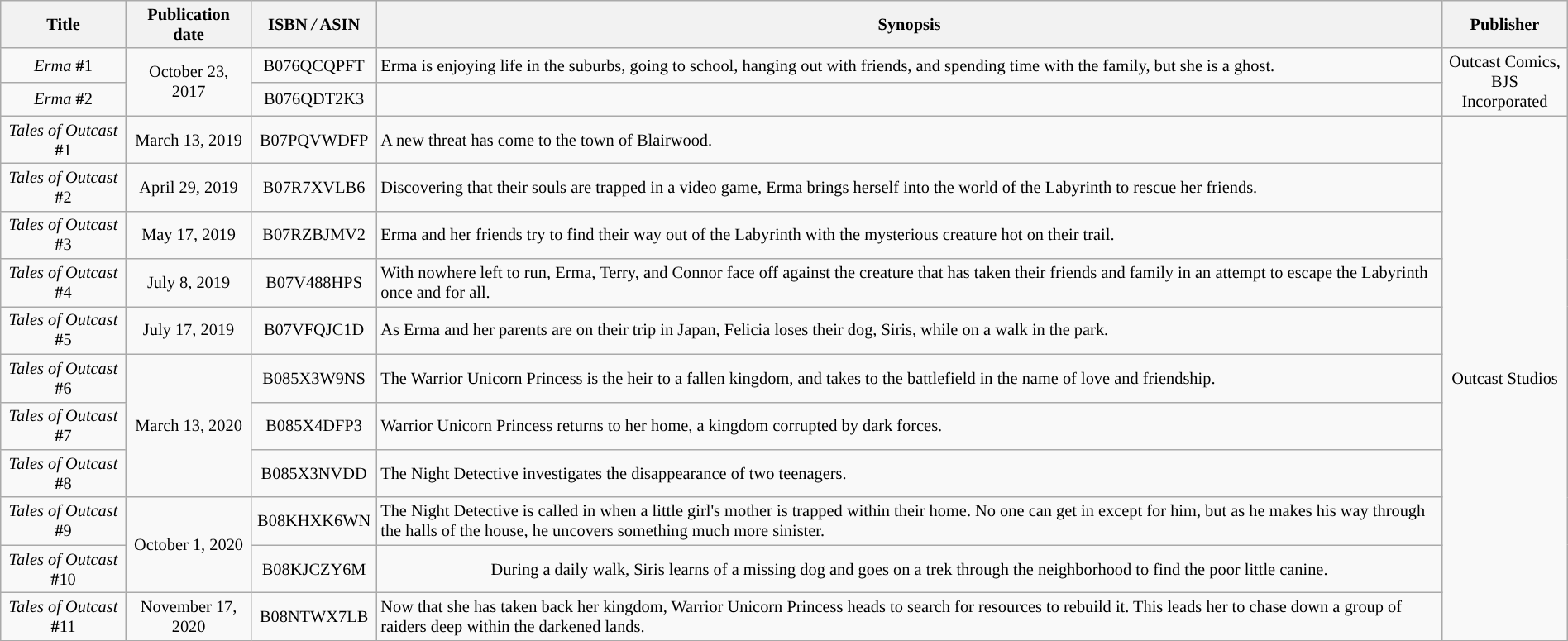<table class="wikitable" style="text-align:center; width:100%; font-size:85%;">
<tr>
<th style="text-align:center; width:8%;">Title</th>
<th style="text-align:center; width:8%;">Publication date</th>
<th style="text-align:center; width:8%;">ISBN <em>/</em> ASIN</th>
<th>Synopsis</th>
<th>Publisher</th>
</tr>
<tr>
<td><em>Erma</em> <strong>#</strong>1</td>
<td rowspan="2">October 23, 2017</td>
<td>B076QCQPFT</td>
<td style="text-align:left;">Erma is enjoying life in the suburbs, going to school, hanging out with friends, and spending time with the family, but she is a ghost.</td>
<td rowspan="2" style="text-align:center; width:8%;">Outcast Comics, BJS Incorporated</td>
</tr>
<tr>
<td><em>Erma</em> <strong>#</strong>2</td>
<td>B076QDT2K3</td>
<td style="text-align:left;"></td>
</tr>
<tr>
<td><em>Tales of Outcast</em> <strong>#</strong>1</td>
<td>March 13, 2019</td>
<td>B07PQVWDFP</td>
<td style="text-align:left;">A new threat has come to the town of Blairwood.</td>
<td rowspan="11" style="text-align:center; width:8%;">Outcast Studios</td>
</tr>
<tr>
<td><em>Tales of Outcast</em> <strong>#</strong>2</td>
<td>April 29, 2019</td>
<td>B07R7XVLB6</td>
<td style="text-align:left;">Discovering that their souls are trapped in a video game, Erma brings herself into the world of the Labyrinth to rescue her friends.</td>
</tr>
<tr>
<td><em>Tales of Outcast</em> <strong>#</strong>3</td>
<td>May 17, 2019</td>
<td>B07RZBJMV2</td>
<td style="text-align:left;">Erma and her friends try to find their way out of the Labyrinth with the mysterious creature hot on their trail.</td>
</tr>
<tr>
<td><em>Tales of Outcast</em> <strong>#</strong>4</td>
<td>July 8, 2019</td>
<td>B07V488HPS</td>
<td style="text-align:left;">With nowhere left to run, Erma, Terry, and Connor face off against the creature that has taken their friends and family in an attempt to escape the Labyrinth once and for all.</td>
</tr>
<tr>
<td><em>Tales of Outcast</em> <strong>#</strong>5</td>
<td>July 17, 2019</td>
<td>B07VFQJC1D</td>
<td style="text-align:left;">As Erma and her parents are on their trip in Japan, Felicia loses their dog, Siris, while on a walk in the park.</td>
</tr>
<tr>
<td><em>Tales of Outcast</em> <strong>#</strong>6</td>
<td rowspan="3">March 13, 2020</td>
<td>B085X3W9NS</td>
<td style="text-align:left;">The Warrior Unicorn Princess is the heir to a fallen kingdom, and takes to the battlefield in the name of love and friendship.</td>
</tr>
<tr>
<td><em>Tales of Outcast</em> <strong>#</strong>7</td>
<td>B085X4DFP3</td>
<td style="text-align:left;">Warrior Unicorn Princess returns to her home, a kingdom corrupted by dark forces.</td>
</tr>
<tr>
<td><em>Tales of Outcast</em> <strong>#</strong>8</td>
<td>B085X3NVDD</td>
<td style="text-align:left;">The Night Detective investigates the disappearance of two teenagers.</td>
</tr>
<tr>
<td><em>Tales of Outcast</em> <strong>#</strong>9</td>
<td rowspan="2">October 1, 2020</td>
<td>B08KHXK6WN</td>
<td style="text-align:left;">The Night Detective is called in when a little girl's mother is trapped within their home. No one can get in except for him, but as he makes his way through the halls of the house, he uncovers something much more sinister.</td>
</tr>
<tr>
<td><em>Tales of Outcast</em> <strong>#</strong>10</td>
<td>B08KJCZY6M</td>
<td>During a daily walk, Siris learns of a missing dog and goes on a trek through the neighborhood to find the poor little canine.</td>
</tr>
<tr>
<td><em>Tales of Outcast</em> <strong>#</strong>11</td>
<td>November 17, 2020</td>
<td>B08NTWX7LB</td>
<td style="text-align:left;">Now that she has taken back her kingdom, Warrior Unicorn Princess heads to search for resources to rebuild it. This leads her to chase down a group of raiders deep within the darkened lands.</td>
</tr>
</table>
